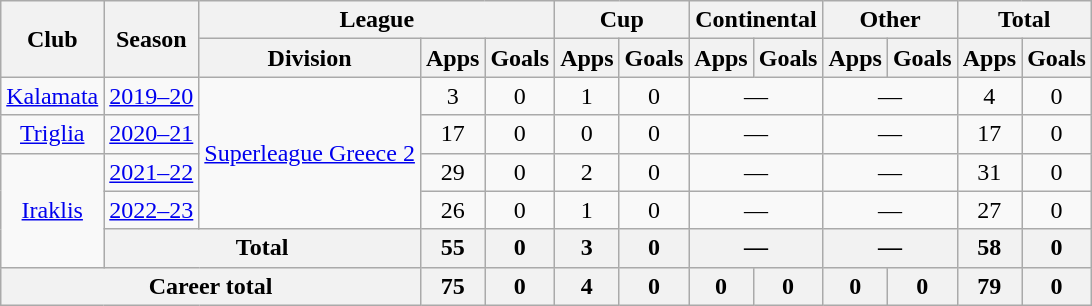<table class="wikitable" style="text-align:center">
<tr>
<th rowspan=2>Club</th>
<th rowspan=2>Season</th>
<th colspan=3>League</th>
<th colspan=2>Cup</th>
<th colspan=2>Continental</th>
<th colspan=2>Other</th>
<th colspan=2>Total</th>
</tr>
<tr>
<th>Division</th>
<th>Apps</th>
<th>Goals</th>
<th>Apps</th>
<th>Goals</th>
<th>Apps</th>
<th>Goals</th>
<th>Apps</th>
<th>Goals</th>
<th>Apps</th>
<th>Goals</th>
</tr>
<tr>
<td><a href='#'>Kalamata</a></td>
<td><a href='#'>2019–20</a></td>
<td rowspan="4"><a href='#'>Superleague Greece 2</a></td>
<td>3</td>
<td>0</td>
<td>1</td>
<td>0</td>
<td colspan="2">—</td>
<td colspan="2">—</td>
<td>4</td>
<td>0</td>
</tr>
<tr>
<td><a href='#'>Triglia</a></td>
<td><a href='#'>2020–21</a></td>
<td>17</td>
<td>0</td>
<td>0</td>
<td>0</td>
<td colspan="2">—</td>
<td colspan="2">—</td>
<td>17</td>
<td>0</td>
</tr>
<tr>
<td rowspan="3"><a href='#'>Iraklis</a></td>
<td><a href='#'>2021–22</a></td>
<td>29</td>
<td>0</td>
<td>2</td>
<td>0</td>
<td colspan="2">—</td>
<td colspan="2">—</td>
<td>31</td>
<td>0</td>
</tr>
<tr>
<td><a href='#'>2022–23</a></td>
<td>26</td>
<td>0</td>
<td>1</td>
<td>0</td>
<td colspan="2">—</td>
<td colspan="2">—</td>
<td>27</td>
<td>0</td>
</tr>
<tr>
<th colspan="2">Total</th>
<th>55</th>
<th>0</th>
<th>3</th>
<th>0</th>
<th colspan="2">—</th>
<th colspan="2">—</th>
<th>58</th>
<th>0</th>
</tr>
<tr>
<th colspan="3">Career total</th>
<th>75</th>
<th>0</th>
<th>4</th>
<th>0</th>
<th>0</th>
<th>0</th>
<th>0</th>
<th>0</th>
<th>79</th>
<th>0</th>
</tr>
</table>
